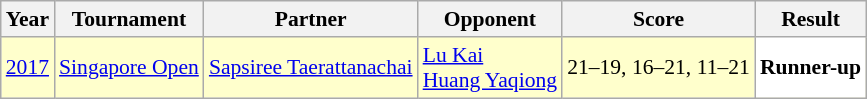<table class="sortable wikitable" style="font-size: 90%">
<tr>
<th>Year</th>
<th>Tournament</th>
<th>Partner</th>
<th>Opponent</th>
<th>Score</th>
<th>Result</th>
</tr>
<tr style="background:#FFFFCC">
<td align="center"><a href='#'>2017</a></td>
<td align="left"><a href='#'>Singapore Open</a></td>
<td align="left"> <a href='#'>Sapsiree Taerattanachai</a></td>
<td align="left"> <a href='#'>Lu Kai</a> <br>  <a href='#'>Huang Yaqiong</a></td>
<td align="left">21–19, 16–21, 11–21</td>
<td style="text-align:left; background:white"> <strong>Runner-up</strong></td>
</tr>
</table>
